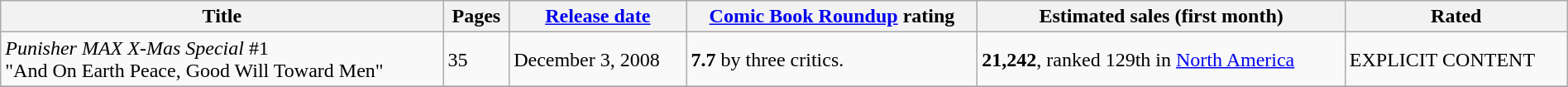<table class="wikitable" width=100%>
<tr>
<th>Title</th>
<th>Pages</th>
<th><a href='#'>Release date</a></th>
<th><a href='#'>Comic Book Roundup</a> rating</th>
<th>Estimated sales (first month)</th>
<th>Rated</th>
</tr>
<tr>
<td><em>Punisher MAX X-Mas Special</em> #1<br>"And On Earth Peace, Good Will Toward Men"</td>
<td>35</td>
<td>December 3, 2008</td>
<td><strong>7.7</strong> by three critics.</td>
<td><strong>21,242</strong>, ranked 129th in <a href='#'>North America</a></td>
<td>EXPLICIT CONTENT</td>
</tr>
<tr>
</tr>
</table>
